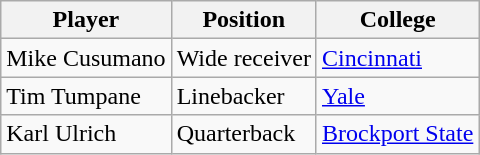<table class="wikitable">
<tr>
<th>Player</th>
<th>Position</th>
<th>College</th>
</tr>
<tr>
<td>Mike Cusumano</td>
<td>Wide receiver</td>
<td><a href='#'>Cincinnati</a></td>
</tr>
<tr>
<td>Tim Tumpane</td>
<td>Linebacker</td>
<td><a href='#'>Yale</a></td>
</tr>
<tr>
<td>Karl Ulrich</td>
<td>Quarterback</td>
<td><a href='#'>Brockport State</a></td>
</tr>
</table>
